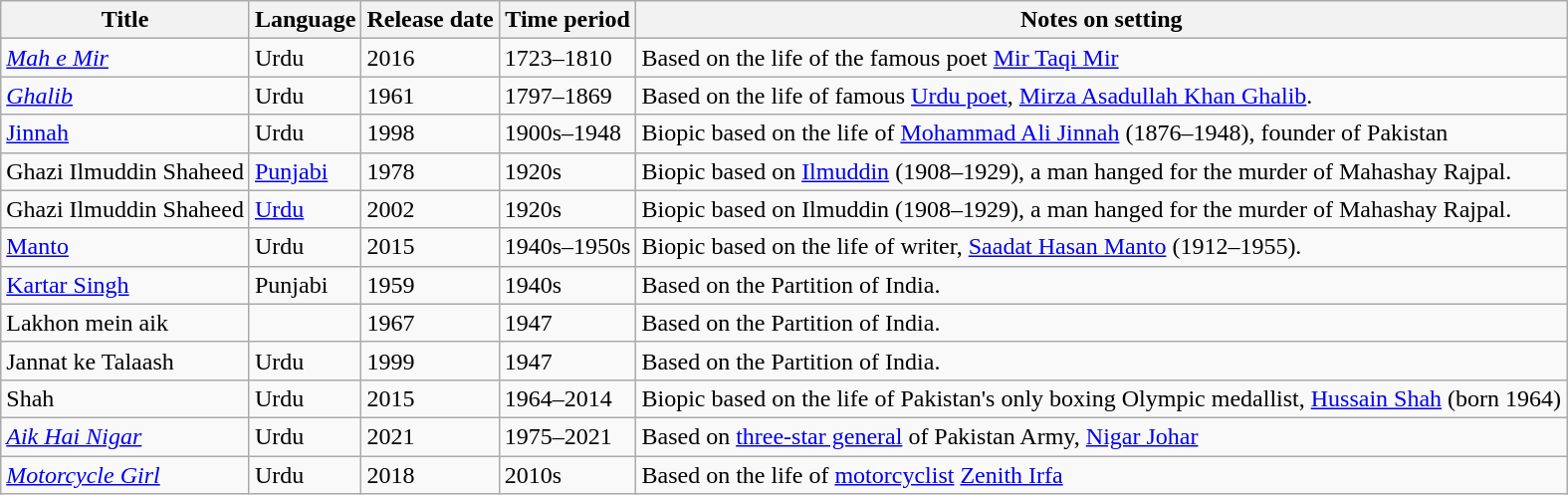<table class="wikitable sortable">
<tr>
<th>Title</th>
<th>Language</th>
<th>Release date</th>
<th>Time period</th>
<th>Notes on setting</th>
</tr>
<tr>
<td><em><a href='#'>Mah e Mir</a></em></td>
<td>Urdu</td>
<td>2016</td>
<td>1723–1810</td>
<td>Based on the life of the famous poet <a href='#'>Mir Taqi Mir</a></td>
</tr>
<tr>
<td><em><a href='#'>Ghalib</a></em></td>
<td>Urdu</td>
<td>1961</td>
<td>1797–1869</td>
<td>Based on the life of famous <a href='#'>Urdu poet</a>, <a href='#'>Mirza Asadullah Khan Ghalib</a>.</td>
</tr>
<tr>
<td><a href='#'>Jinnah</a></td>
<td>Urdu</td>
<td>1998</td>
<td>1900s–1948</td>
<td>Biopic based on the life of <a href='#'>Mohammad Ali Jinnah</a> (1876–1948), founder of Pakistan</td>
</tr>
<tr>
<td>Ghazi Ilmuddin Shaheed</td>
<td><a href='#'>Punjabi</a></td>
<td>1978</td>
<td>1920s</td>
<td>Biopic based on <a href='#'>Ilmuddin</a> (1908–1929), a man hanged for the murder of Mahashay Rajpal.</td>
</tr>
<tr>
<td>Ghazi Ilmuddin Shaheed</td>
<td><a href='#'>Urdu</a></td>
<td>2002</td>
<td>1920s</td>
<td>Biopic based on Ilmuddin (1908–1929), a man hanged for the murder of Mahashay Rajpal.</td>
</tr>
<tr>
<td><a href='#'>Manto</a></td>
<td>Urdu</td>
<td>2015</td>
<td>1940s–1950s</td>
<td>Biopic based on the life of writer, <a href='#'>Saadat Hasan Manto</a> (1912–1955).</td>
</tr>
<tr>
<td><a href='#'>Kartar Singh</a></td>
<td>Punjabi</td>
<td>1959</td>
<td>1940s</td>
<td>Based on the Partition of India.</td>
</tr>
<tr>
<td>Lakhon mein aik</td>
<td></td>
<td>1967</td>
<td>1947</td>
<td>Based on the Partition of India.</td>
</tr>
<tr>
<td>Jannat ke Talaash</td>
<td>Urdu</td>
<td>1999</td>
<td>1947</td>
<td>Based on the Partition of India.</td>
</tr>
<tr>
<td>Shah</td>
<td>Urdu</td>
<td>2015</td>
<td>1964–2014</td>
<td>Biopic based on the life of Pakistan's only boxing Olympic medallist, <a href='#'>Hussain Shah</a> (born 1964)</td>
</tr>
<tr>
<td><em><a href='#'>Aik Hai Nigar</a></em></td>
<td>Urdu</td>
<td>2021</td>
<td>1975–2021</td>
<td>Based on <a href='#'>three-star general</a> of Pakistan Army, <a href='#'>Nigar Johar</a></td>
</tr>
<tr>
<td><em><a href='#'>Motorcycle Girl</a></em></td>
<td>Urdu</td>
<td>2018</td>
<td>2010s</td>
<td>Based on the life of <a href='#'>motorcyclist</a> <a href='#'>Zenith Irfa</a></td>
</tr>
</table>
